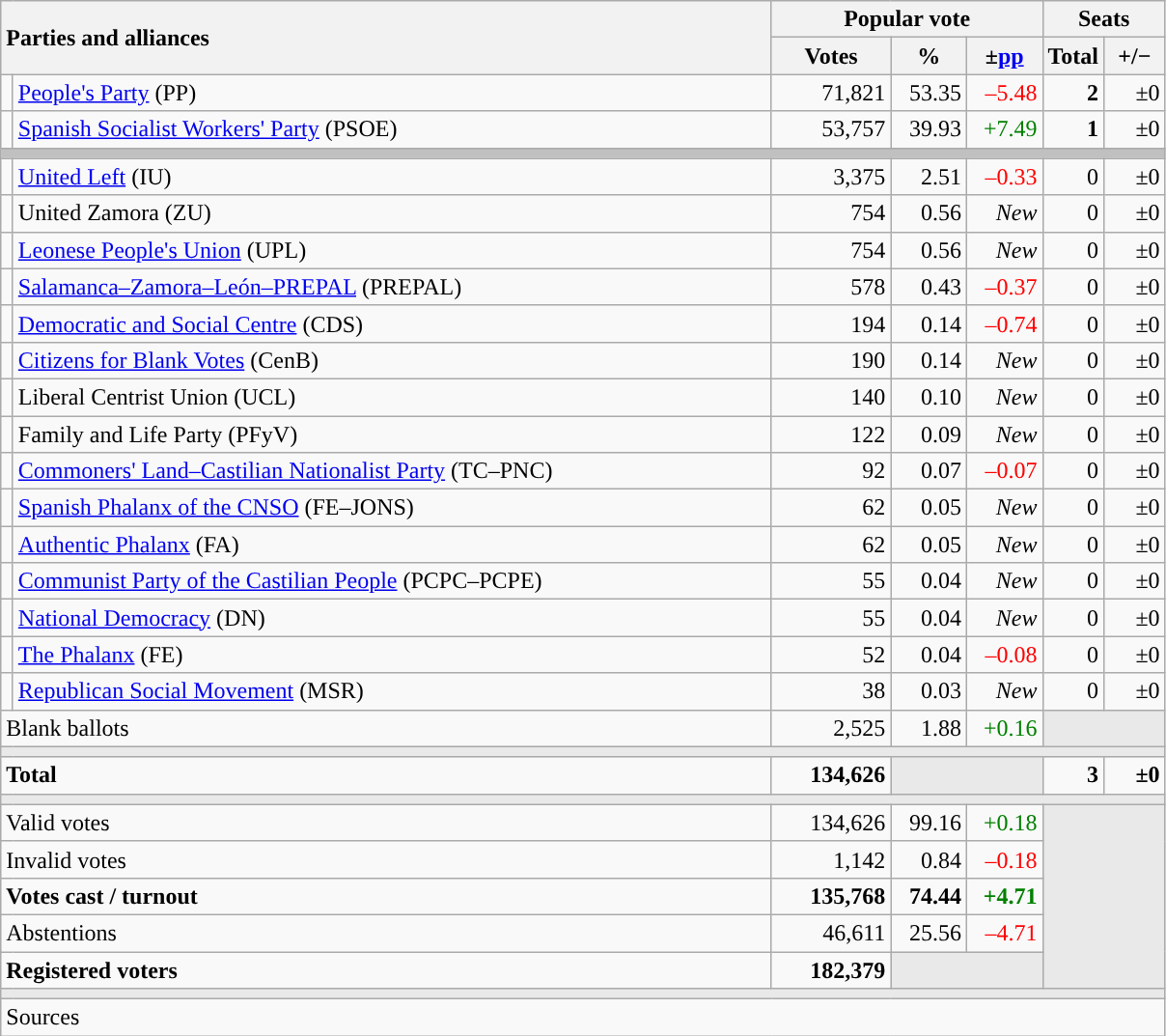<table class="wikitable" style="text-align:right;">
<tr>
<th style="text-align:left;" rowspan="2" colspan="2" width="525">Parties and alliances</th>
<th colspan="3">Popular vote</th>
<th colspan="2">Seats</th>
</tr>
<tr>
<th width="75">Votes</th>
<th width="45">%</th>
<th width="45">±<a href='#'>pp</a></th>
<th width="35">Total</th>
<th width="35">+/−</th>
</tr>
<tr>
<td width="1" style="color:inherit;background:"></td>
<td align="left"><a href='#'>People's Party</a> (PP)</td>
<td>71,821</td>
<td>53.35</td>
<td style="color:red;">–5.48</td>
<td><strong>2</strong></td>
<td>±0</td>
</tr>
<tr>
<td style="color:inherit;background:"></td>
<td align="left"><a href='#'>Spanish Socialist Workers' Party</a> (PSOE)</td>
<td>53,757</td>
<td>39.93</td>
<td style="color:green;">+7.49</td>
<td><strong>1</strong></td>
<td>±0</td>
</tr>
<tr>
<td colspan="7" bgcolor="#C0C0C0"></td>
</tr>
<tr>
<td style="color:inherit;background:"></td>
<td align="left"><a href='#'>United Left</a> (IU)</td>
<td>3,375</td>
<td>2.51</td>
<td style="color:red;">–0.33</td>
<td>0</td>
<td>±0</td>
</tr>
<tr>
<td style="color:inherit;background:"></td>
<td align="left">United Zamora (ZU)</td>
<td>754</td>
<td>0.56</td>
<td><em>New</em></td>
<td>0</td>
<td>±0</td>
</tr>
<tr>
<td style="color:inherit;background:"></td>
<td align="left"><a href='#'>Leonese People's Union</a> (UPL)</td>
<td>754</td>
<td>0.56</td>
<td><em>New</em></td>
<td>0</td>
<td>±0</td>
</tr>
<tr>
<td style="color:inherit;background:"></td>
<td align="left"><a href='#'>Salamanca–Zamora–León–PREPAL</a> (PREPAL)</td>
<td>578</td>
<td>0.43</td>
<td style="color:red;">–0.37</td>
<td>0</td>
<td>±0</td>
</tr>
<tr>
<td style="color:inherit;background:"></td>
<td align="left"><a href='#'>Democratic and Social Centre</a> (CDS)</td>
<td>194</td>
<td>0.14</td>
<td style="color:red;">–0.74</td>
<td>0</td>
<td>±0</td>
</tr>
<tr>
<td style="color:inherit;background:"></td>
<td align="left"><a href='#'>Citizens for Blank Votes</a> (CenB)</td>
<td>190</td>
<td>0.14</td>
<td><em>New</em></td>
<td>0</td>
<td>±0</td>
</tr>
<tr>
<td style="color:inherit;background:"></td>
<td align="left">Liberal Centrist Union (UCL)</td>
<td>140</td>
<td>0.10</td>
<td><em>New</em></td>
<td>0</td>
<td>±0</td>
</tr>
<tr>
<td style="color:inherit;background:"></td>
<td align="left">Family and Life Party (PFyV)</td>
<td>122</td>
<td>0.09</td>
<td><em>New</em></td>
<td>0</td>
<td>±0</td>
</tr>
<tr>
<td style="color:inherit;background:"></td>
<td align="left"><a href='#'>Commoners' Land–Castilian Nationalist Party</a> (TC–PNC)</td>
<td>92</td>
<td>0.07</td>
<td style="color:red;">–0.07</td>
<td>0</td>
<td>±0</td>
</tr>
<tr>
<td style="color:inherit;background:"></td>
<td align="left"><a href='#'>Spanish Phalanx of the CNSO</a> (FE–JONS)</td>
<td>62</td>
<td>0.05</td>
<td><em>New</em></td>
<td>0</td>
<td>±0</td>
</tr>
<tr>
<td style="color:inherit;background:"></td>
<td align="left"><a href='#'>Authentic Phalanx</a> (FA)</td>
<td>62</td>
<td>0.05</td>
<td><em>New</em></td>
<td>0</td>
<td>±0</td>
</tr>
<tr>
<td style="color:inherit;background:"></td>
<td align="left"><a href='#'>Communist Party of the Castilian People</a> (PCPC–PCPE)</td>
<td>55</td>
<td>0.04</td>
<td><em>New</em></td>
<td>0</td>
<td>±0</td>
</tr>
<tr>
<td style="color:inherit;background:"></td>
<td align="left"><a href='#'>National Democracy</a> (DN)</td>
<td>55</td>
<td>0.04</td>
<td><em>New</em></td>
<td>0</td>
<td>±0</td>
</tr>
<tr>
<td style="color:inherit;background:"></td>
<td align="left"><a href='#'>The Phalanx</a> (FE)</td>
<td>52</td>
<td>0.04</td>
<td style="color:red;">–0.08</td>
<td>0</td>
<td>±0</td>
</tr>
<tr>
<td style="color:inherit;background:"></td>
<td align="left"><a href='#'>Republican Social Movement</a> (MSR)</td>
<td>38</td>
<td>0.03</td>
<td><em>New</em></td>
<td>0</td>
<td>±0</td>
</tr>
<tr>
<td align="left" colspan="2">Blank ballots</td>
<td>2,525</td>
<td>1.88</td>
<td style="color:green;">+0.16</td>
<td bgcolor="#E9E9E9" colspan="2"></td>
</tr>
<tr>
<td colspan="7" bgcolor="#E9E9E9"></td>
</tr>
<tr style="font-weight:bold;">
<td align="left" colspan="2">Total</td>
<td>134,626</td>
<td bgcolor="#E9E9E9" colspan="2"></td>
<td>3</td>
<td>±0</td>
</tr>
<tr>
<td colspan="7" bgcolor="#E9E9E9"></td>
</tr>
<tr>
<td align="left" colspan="2">Valid votes</td>
<td>134,626</td>
<td>99.16</td>
<td style="color:green;">+0.18</td>
<td bgcolor="#E9E9E9" colspan="2" rowspan="5"></td>
</tr>
<tr>
<td align="left" colspan="2">Invalid votes</td>
<td>1,142</td>
<td>0.84</td>
<td style="color:red;">–0.18</td>
</tr>
<tr style="font-weight:bold;">
<td align="left" colspan="2">Votes cast / turnout</td>
<td>135,768</td>
<td>74.44</td>
<td style="color:green;">+4.71</td>
</tr>
<tr>
<td align="left" colspan="2">Abstentions</td>
<td>46,611</td>
<td>25.56</td>
<td style="color:red;">–4.71</td>
</tr>
<tr style="font-weight:bold;">
<td align="left" colspan="2">Registered voters</td>
<td>182,379</td>
<td bgcolor="#E9E9E9" colspan="2"></td>
</tr>
<tr>
<td colspan="7" bgcolor="#E9E9E9"></td>
</tr>
<tr>
<td align="left" colspan="7">Sources</td>
</tr>
</table>
